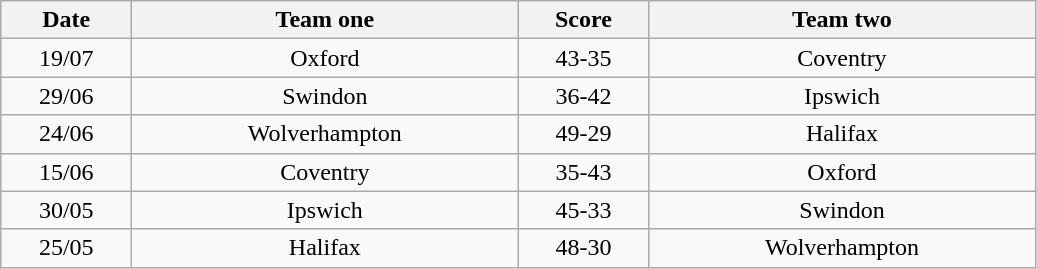<table class="wikitable" style="text-align: center">
<tr>
<th width=80>Date</th>
<th width=250>Team one</th>
<th width=80>Score</th>
<th width=250>Team two</th>
</tr>
<tr>
<td>19/07</td>
<td>Oxford</td>
<td>43-35</td>
<td>Coventry</td>
</tr>
<tr>
<td>29/06</td>
<td>Swindon</td>
<td>36-42</td>
<td>Ipswich</td>
</tr>
<tr>
<td>24/06</td>
<td>Wolverhampton</td>
<td>49-29</td>
<td>Halifax</td>
</tr>
<tr>
<td>15/06</td>
<td>Coventry</td>
<td>35-43</td>
<td>Oxford</td>
</tr>
<tr>
<td>30/05</td>
<td>Ipswich</td>
<td>45-33</td>
<td>Swindon</td>
</tr>
<tr>
<td>25/05</td>
<td>Halifax</td>
<td>48-30</td>
<td>Wolverhampton</td>
</tr>
</table>
